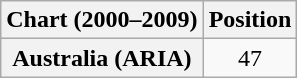<table class="wikitable plainrowheaders" style="text-align:center">
<tr>
<th scope="col">Chart (2000–2009)</th>
<th scope="col">Position</th>
</tr>
<tr>
<th scope="row">Australia (ARIA)</th>
<td>47</td>
</tr>
</table>
